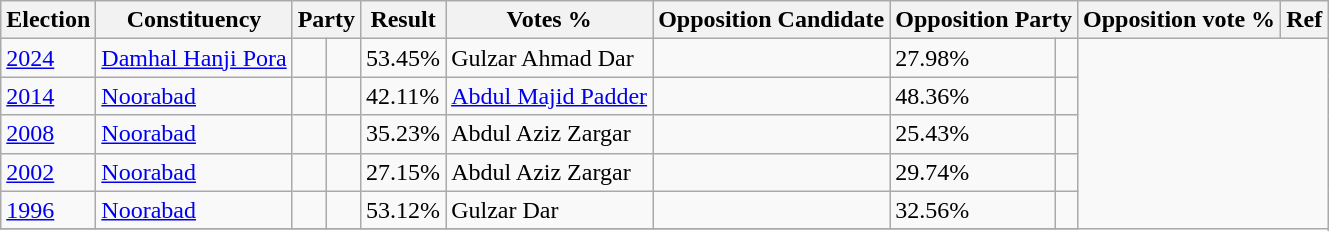<table class="wikitable sortable">
<tr>
<th>Election</th>
<th>Constituency</th>
<th colspan="2">Party</th>
<th>Result</th>
<th>Votes %</th>
<th>Opposition Candidate</th>
<th colspan="2">Opposition Party</th>
<th>Opposition vote %</th>
<th>Ref</th>
</tr>
<tr>
<td><a href='#'>2024</a></td>
<td><a href='#'>Damhal Hanji Pora</a></td>
<td></td>
<td></td>
<td>53.45%</td>
<td>Gulzar Ahmad Dar</td>
<td></td>
<td>27.98%</td>
<td></td>
</tr>
<tr>
<td><a href='#'>2014</a></td>
<td><a href='#'>Noorabad</a></td>
<td></td>
<td></td>
<td>42.11%</td>
<td><a href='#'>Abdul Majid Padder</a></td>
<td></td>
<td>48.36%</td>
<td></td>
</tr>
<tr>
<td><a href='#'>2008</a></td>
<td><a href='#'>Noorabad</a></td>
<td></td>
<td></td>
<td>35.23%</td>
<td>Abdul Aziz Zargar</td>
<td></td>
<td>25.43%</td>
<td></td>
</tr>
<tr>
<td><a href='#'>2002</a></td>
<td><a href='#'>Noorabad</a></td>
<td></td>
<td></td>
<td>27.15%</td>
<td>Abdul Aziz Zargar</td>
<td></td>
<td>29.74%</td>
<td></td>
</tr>
<tr>
<td><a href='#'>1996</a></td>
<td><a href='#'>Noorabad</a></td>
<td></td>
<td></td>
<td>53.12%</td>
<td>Gulzar Dar</td>
<td></td>
<td>32.56%</td>
<td></td>
</tr>
<tr>
</tr>
</table>
